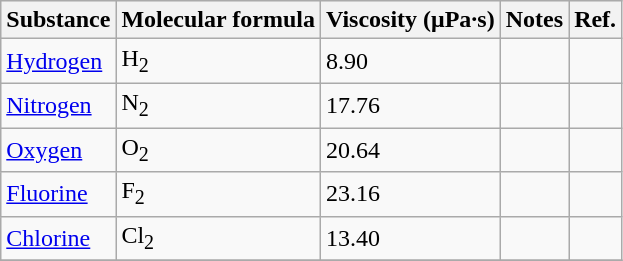<table class="wikitable sortable">
<tr style="background:#efefef;">
<th>Substance</th>
<th>Molecular formula</th>
<th>Viscosity (μPa·s)</th>
<th>Notes</th>
<th>Ref.</th>
</tr>
<tr>
<td><a href='#'>Hydrogen</a></td>
<td>H<sub>2</sub></td>
<td>8.90</td>
<td></td>
<td></td>
</tr>
<tr>
<td><a href='#'>Nitrogen</a></td>
<td>N<sub>2</sub></td>
<td>17.76</td>
<td></td>
<td></td>
</tr>
<tr>
<td><a href='#'>Oxygen</a></td>
<td>O<sub>2</sub></td>
<td>20.64</td>
<td></td>
<td></td>
</tr>
<tr>
<td><a href='#'>Fluorine</a></td>
<td>F<sub>2</sub></td>
<td>23.16</td>
<td></td>
<td></td>
</tr>
<tr>
<td><a href='#'>Chlorine</a></td>
<td>Cl<sub>2</sub></td>
<td>13.40</td>
<td></td>
<td></td>
</tr>
<tr>
</tr>
</table>
